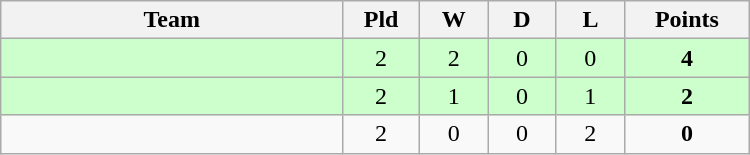<table class=wikitable style="text-align:center" width=500>
<tr>
<th width=25%>Team</th>
<th width=5%>Pld</th>
<th width=5%>W</th>
<th width=5%>D</th>
<th width=5%>L</th>
<th width=8%>Points</th>
</tr>
<tr bgcolor=#ccffcc>
<td align="left"></td>
<td>2</td>
<td>2</td>
<td>0</td>
<td>0</td>
<td><strong>4</strong></td>
</tr>
<tr bgcolor=#ccffcc>
<td align="left"></td>
<td>2</td>
<td>1</td>
<td>0</td>
<td>1</td>
<td><strong>2</strong></td>
</tr>
<tr>
<td align="left"></td>
<td>2</td>
<td>0</td>
<td>0</td>
<td>2</td>
<td><strong>0</strong></td>
</tr>
</table>
